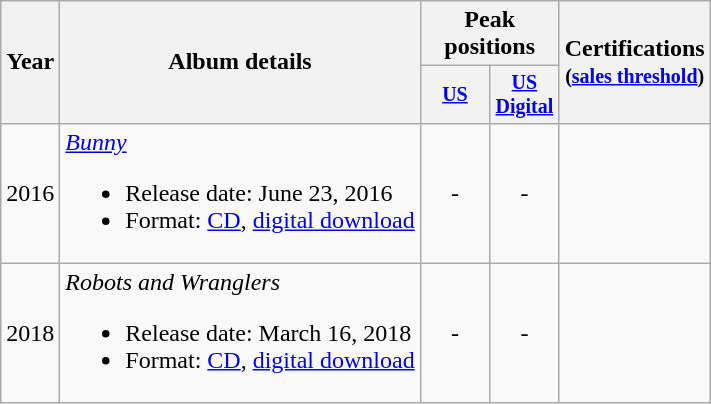<table class="wikitable" style="text-align:center;">
<tr>
<th rowspan="2">Year</th>
<th rowspan="2">Album details</th>
<th colspan="2">Peak positions</th>
<th rowspan="2">Certifications<br><small>(<a href='#'>sales threshold</a>)</small></th>
</tr>
<tr style="font-size:smaller;">
<th style="width:40px;"><a href='#'>US</a></th>
<th style="width:40px;"><a href='#'>US<br>Digital</a></th>
</tr>
<tr>
<td>2016</td>
<td style="text-align:left;"><em><a href='#'>Bunny</a></em><br><ul><li>Release date: June 23, 2016</li><li>Format: <a href='#'>CD</a>, <a href='#'>digital download</a></li></ul></td>
<td>-</td>
<td>-</td>
<td style="text-align:left;"></td>
</tr>
<tr>
<td>2018</td>
<td style="text-align:left;"><em>Robots and Wranglers</em><br><ul><li>Release date: March 16, 2018</li><li>Format: <a href='#'>CD</a>, <a href='#'>digital download</a></li></ul></td>
<td>-</td>
<td>-</td>
<td style="text-align:left;"></td>
</tr>
</table>
